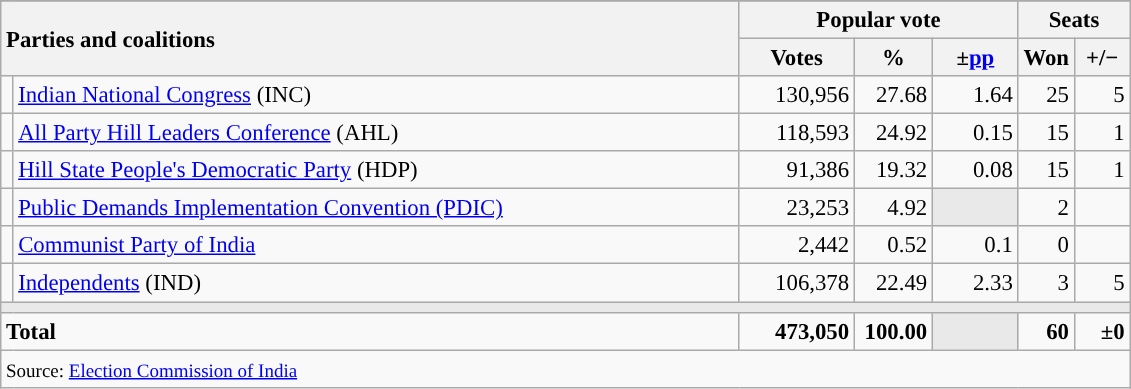<table class="wikitable" style="text-align:right; font-size:95%;">
<tr>
</tr>
<tr>
<th style="text-align:left;" rowspan="2" colspan="2" width="485">Parties and coalitions</th>
<th colspan="3">Popular vote</th>
<th colspan="2">Seats</th>
</tr>
<tr>
<th width="70">Votes</th>
<th width="45">%</th>
<th width="50">±<a href='#'>pp</a></th>
<th width="30">Won</th>
<th width="30">+/−</th>
</tr>
<tr>
<td width="1" style="color:inherit;background:"></td>
<td align="left"><a href='#'>Indian National Congress</a> (INC)</td>
<td>130,956</td>
<td>27.68</td>
<td>1.64 </td>
<td>25</td>
<td>5 </td>
</tr>
<tr>
<td width="1" style="color:inherit;background:"></td>
<td align="left"><a href='#'>All Party Hill Leaders Conference</a> (AHL)</td>
<td>118,593</td>
<td>24.92</td>
<td>0.15 </td>
<td>15</td>
<td>1 </td>
</tr>
<tr>
<td width="1" style="color:inherit;background:"></td>
<td align="left"><a href='#'>Hill State People's Democratic Party</a> (HDP)</td>
<td>91,386</td>
<td>19.32</td>
<td>0.08 </td>
<td>15</td>
<td>1 </td>
</tr>
<tr>
<td></td>
<td align="left"><a href='#'>Public Demands Implementation Convention (PDIC)</a></td>
<td>23,253</td>
<td>4.92</td>
<td style="color:inherit;background:#E9E9E9"></td>
<td>2</td>
<td> </td>
</tr>
<tr>
<td></td>
<td align="left"><a href='#'>Communist Party of India</a></td>
<td>2,442</td>
<td>0.52</td>
<td>0.1 </td>
<td>0</td>
<td></td>
</tr>
<tr>
<td></td>
<td align="left"><a href='#'>Independents</a> (IND)</td>
<td>106,378</td>
<td>22.49</td>
<td>2.33 </td>
<td>3</td>
<td>5 </td>
</tr>
<tr>
<td colspan="7" bgcolor="#E9E9E9"></td>
</tr>
<tr style="font-weight:bold;">
<td align="left" colspan="2">Total</td>
<td>473,050</td>
<td>100.00</td>
<td bgcolor="#E9E9E9"></td>
<td>60</td>
<td>±0</td>
</tr>
<tr>
<td style="text-align:left;" colspan="7"><small>Source: <a href='#'>Election Commission of India</a></small></td>
</tr>
</table>
